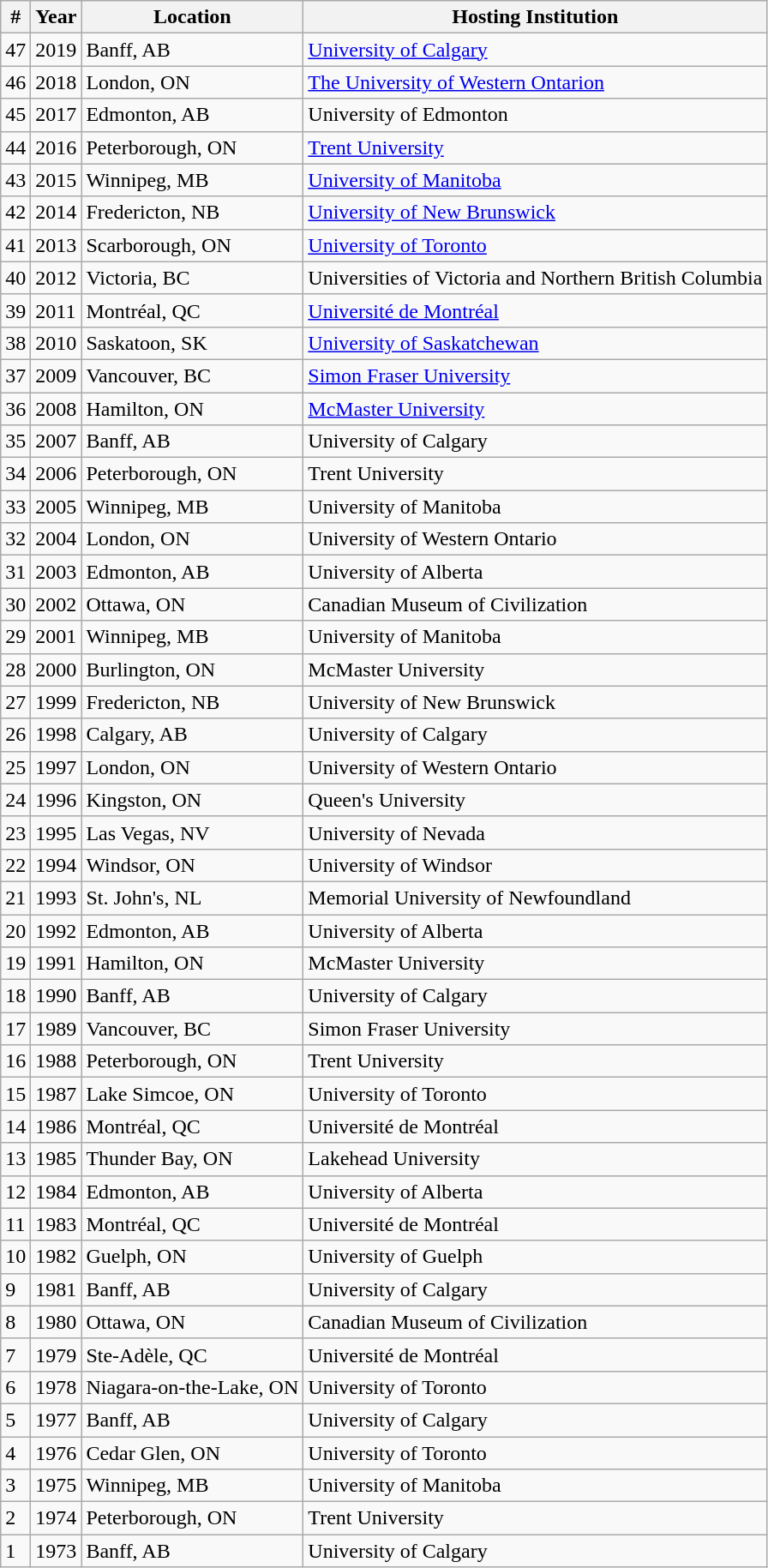<table class="wikitable sortable">
<tr>
<th>#</th>
<th>Year</th>
<th>Location</th>
<th>Hosting Institution</th>
</tr>
<tr>
<td>47</td>
<td>2019</td>
<td>Banff, AB</td>
<td><a href='#'>University of Calgary</a></td>
</tr>
<tr>
<td>46</td>
<td>2018</td>
<td>London, ON</td>
<td><a href='#'>The University of Western Ontarion</a></td>
</tr>
<tr>
<td>45</td>
<td>2017</td>
<td>Edmonton, AB</td>
<td>University of Edmonton</td>
</tr>
<tr>
<td>44</td>
<td>2016</td>
<td>Peterborough, ON</td>
<td><a href='#'>Trent University</a></td>
</tr>
<tr>
<td>43</td>
<td>2015</td>
<td>Winnipeg, MB</td>
<td><a href='#'>University of Manitoba</a></td>
</tr>
<tr>
<td>42</td>
<td>2014</td>
<td>Fredericton, NB</td>
<td><a href='#'>University of New Brunswick</a></td>
</tr>
<tr>
<td>41</td>
<td>2013</td>
<td>Scarborough, ON</td>
<td><a href='#'>University of Toronto</a></td>
</tr>
<tr>
<td>40</td>
<td>2012</td>
<td>Victoria, BC</td>
<td>Universities of Victoria and Northern British Columbia</td>
</tr>
<tr>
<td>39</td>
<td>2011</td>
<td>Montréal, QC</td>
<td><a href='#'>Université de Montréal</a></td>
</tr>
<tr>
<td>38</td>
<td>2010</td>
<td>Saskatoon, SK</td>
<td><a href='#'>University of Saskatchewan</a></td>
</tr>
<tr>
<td>37</td>
<td>2009</td>
<td>Vancouver, BC</td>
<td><a href='#'>Simon Fraser University</a></td>
</tr>
<tr>
<td>36</td>
<td>2008</td>
<td>Hamilton, ON</td>
<td><a href='#'>McMaster University</a></td>
</tr>
<tr>
<td>35</td>
<td>2007</td>
<td>Banff, AB</td>
<td>University of Calgary</td>
</tr>
<tr>
<td>34</td>
<td>2006</td>
<td>Peterborough, ON</td>
<td>Trent University</td>
</tr>
<tr>
<td>33</td>
<td>2005</td>
<td>Winnipeg, MB</td>
<td>University of Manitoba</td>
</tr>
<tr>
<td>32</td>
<td>2004</td>
<td>London, ON</td>
<td>University of Western Ontario</td>
</tr>
<tr>
<td>31</td>
<td>2003</td>
<td>Edmonton, AB</td>
<td>University of Alberta</td>
</tr>
<tr>
<td>30</td>
<td>2002</td>
<td>Ottawa, ON</td>
<td>Canadian Museum of Civilization</td>
</tr>
<tr>
<td>29</td>
<td>2001</td>
<td>Winnipeg, MB</td>
<td>University of Manitoba</td>
</tr>
<tr>
<td>28</td>
<td>2000</td>
<td>Burlington, ON</td>
<td>McMaster University</td>
</tr>
<tr>
<td>27</td>
<td>1999</td>
<td>Fredericton, NB</td>
<td>University of New Brunswick</td>
</tr>
<tr>
<td>26</td>
<td>1998</td>
<td>Calgary, AB</td>
<td>University of Calgary</td>
</tr>
<tr>
<td>25</td>
<td>1997</td>
<td>London, ON</td>
<td>University of Western Ontario</td>
</tr>
<tr>
<td>24</td>
<td>1996</td>
<td>Kingston, ON</td>
<td>Queen's University</td>
</tr>
<tr>
<td>23</td>
<td>1995</td>
<td>Las Vegas, NV</td>
<td>University of Nevada</td>
</tr>
<tr>
<td>22</td>
<td>1994</td>
<td>Windsor, ON</td>
<td>University of Windsor</td>
</tr>
<tr>
<td>21</td>
<td>1993</td>
<td>St. John's, NL</td>
<td>Memorial University of Newfoundland</td>
</tr>
<tr>
<td>20</td>
<td>1992</td>
<td>Edmonton, AB</td>
<td>University of Alberta</td>
</tr>
<tr>
<td>19</td>
<td>1991</td>
<td>Hamilton, ON</td>
<td>McMaster University</td>
</tr>
<tr>
<td>18</td>
<td>1990</td>
<td>Banff, AB</td>
<td>University of Calgary</td>
</tr>
<tr>
<td>17</td>
<td>1989</td>
<td>Vancouver, BC</td>
<td>Simon Fraser University</td>
</tr>
<tr>
<td>16</td>
<td>1988</td>
<td>Peterborough, ON</td>
<td>Trent University</td>
</tr>
<tr>
<td>15</td>
<td>1987</td>
<td>Lake Simcoe, ON</td>
<td>University of Toronto</td>
</tr>
<tr>
<td>14</td>
<td>1986</td>
<td>Montréal, QC</td>
<td>Université de Montréal</td>
</tr>
<tr>
<td>13</td>
<td>1985</td>
<td>Thunder Bay, ON</td>
<td>Lakehead University</td>
</tr>
<tr>
<td>12</td>
<td>1984</td>
<td>Edmonton, AB</td>
<td>University of Alberta</td>
</tr>
<tr>
<td>11</td>
<td>1983</td>
<td>Montréal, QC</td>
<td>Université de Montréal</td>
</tr>
<tr>
<td>10</td>
<td>1982</td>
<td>Guelph, ON</td>
<td>University of Guelph</td>
</tr>
<tr>
<td>9</td>
<td>1981</td>
<td>Banff, AB</td>
<td>University of Calgary</td>
</tr>
<tr>
<td>8</td>
<td>1980</td>
<td>Ottawa, ON</td>
<td>Canadian Museum of Civilization</td>
</tr>
<tr>
<td>7</td>
<td>1979</td>
<td>Ste-Adèle, QC</td>
<td>Université de Montréal</td>
</tr>
<tr>
<td>6</td>
<td>1978</td>
<td>Niagara-on-the-Lake, ON</td>
<td>University of Toronto</td>
</tr>
<tr>
<td>5</td>
<td>1977</td>
<td>Banff, AB</td>
<td>University of Calgary</td>
</tr>
<tr>
<td>4</td>
<td>1976</td>
<td>Cedar Glen, ON</td>
<td>University of Toronto</td>
</tr>
<tr>
<td>3</td>
<td>1975</td>
<td>Winnipeg, MB</td>
<td>University of Manitoba</td>
</tr>
<tr>
<td>2</td>
<td>1974</td>
<td>Peterborough, ON</td>
<td>Trent University</td>
</tr>
<tr>
<td>1</td>
<td>1973</td>
<td>Banff, AB</td>
<td>University of Calgary</td>
</tr>
</table>
